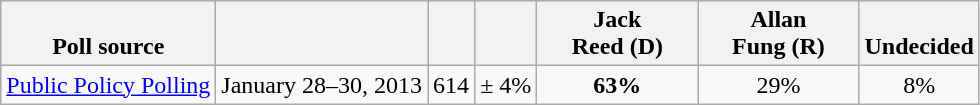<table class="wikitable" style="text-align:center">
<tr valign= bottom>
<th>Poll source</th>
<th></th>
<th></th>
<th></th>
<th style="width:100px;">Jack<br>Reed (D)</th>
<th style="width:100px;">Allan<br>Fung (R)</th>
<th>Undecided</th>
</tr>
<tr>
<td align=left><a href='#'>Public Policy Polling</a></td>
<td>January 28–30, 2013</td>
<td>614</td>
<td>± 4%</td>
<td><strong>63%</strong></td>
<td>29%</td>
<td>8%</td>
</tr>
</table>
